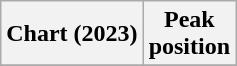<table class="wikitable plainrowheaders">
<tr>
<th>Chart (2023)</th>
<th>Peak<br>position</th>
</tr>
<tr>
</tr>
</table>
